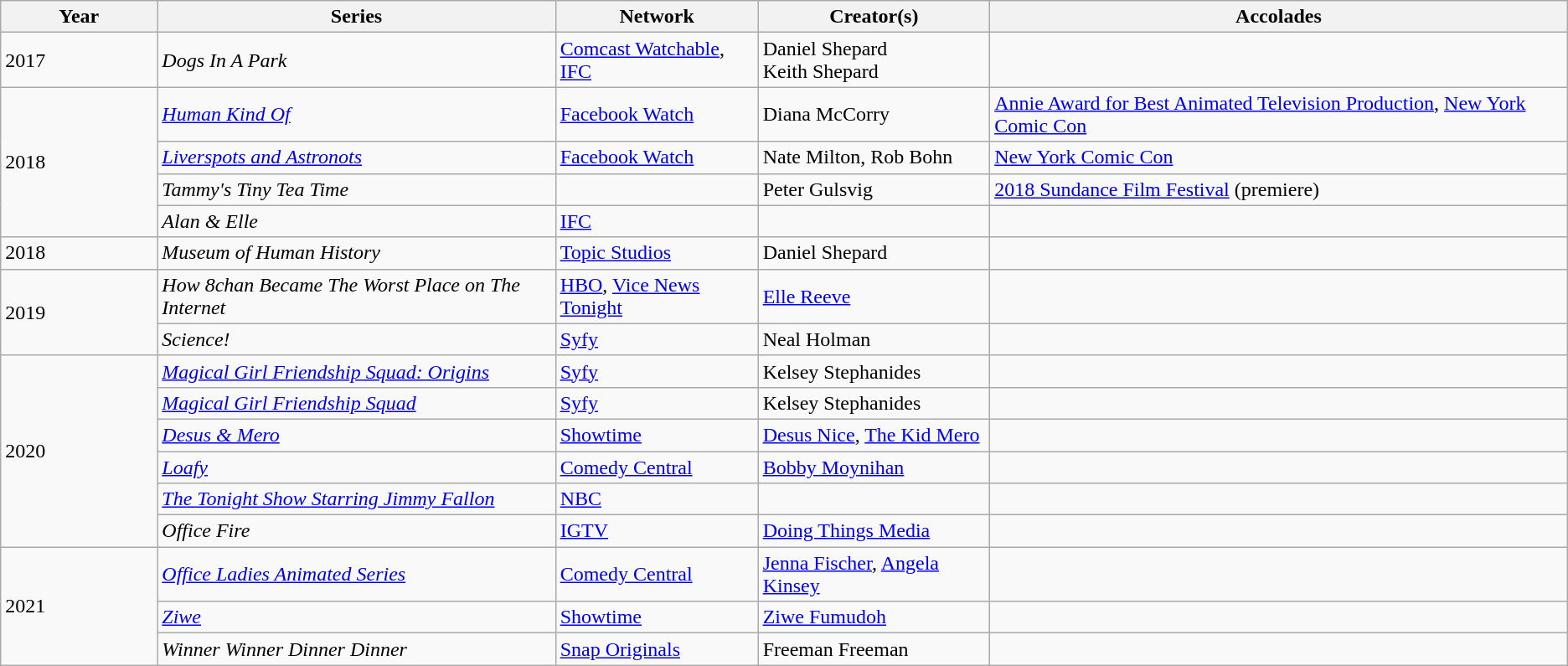<table class="wikitable">
<tr>
<th style="width:10%;">Year</th>
<th>Series</th>
<th>Network</th>
<th>Creator(s)</th>
<th>Accolades</th>
</tr>
<tr>
<td>2017</td>
<td><em>Dogs In A Park</em></td>
<td><a href='#'>Comcast Watchable</a>, <a href='#'>IFC</a></td>
<td>Daniel Shepard <br> Keith Shepard</td>
<td></td>
</tr>
<tr>
<td rowspan="4">2018</td>
<td><em><a href='#'>Human Kind Of</a></em></td>
<td><a href='#'>Facebook Watch</a></td>
<td>Diana McCorry</td>
<td><a href='#'>Annie Award for Best Animated Television Production</a>, <a href='#'>New York Comic Con</a></td>
</tr>
<tr>
<td><em><a href='#'>Liverspots and Astronots</a></em></td>
<td><a href='#'>Facebook Watch</a></td>
<td>Nate Milton, Rob Bohn</td>
<td><a href='#'>New York Comic Con</a></td>
</tr>
<tr>
<td><em>Tammy's Tiny Tea Time</em></td>
<td></td>
<td>Peter Gulsvig</td>
<td><a href='#'>2018 Sundance Film Festival</a> (premiere)</td>
</tr>
<tr>
<td><em>Alan & Elle</em></td>
<td><a href='#'>IFC</a></td>
<td></td>
<td></td>
</tr>
<tr>
<td>2018</td>
<td><em>Museum of Human History</em></td>
<td><a href='#'>Topic Studios</a></td>
<td>Daniel Shepard</td>
<td></td>
</tr>
<tr>
<td rowspan="2">2019</td>
<td><em>How 8chan Became The Worst Place on The Internet</em></td>
<td><a href='#'>HBO</a>, <a href='#'>Vice News Tonight</a></td>
<td><a href='#'>Elle Reeve</a></td>
<td></td>
</tr>
<tr>
<td><em>Science!</em></td>
<td><a href='#'>Syfy</a></td>
<td>Neal Holman</td>
<td></td>
</tr>
<tr>
<td rowspan="6">2020</td>
<td><em><a href='#'>Magical Girl Friendship Squad: Origins</a></em></td>
<td><a href='#'>Syfy</a></td>
<td>Kelsey Stephanides</td>
<td></td>
</tr>
<tr>
<td><em><a href='#'>Magical Girl Friendship Squad</a></em></td>
<td><a href='#'>Syfy</a></td>
<td>Kelsey Stephanides</td>
<td></td>
</tr>
<tr>
<td><em><a href='#'>Desus & Mero</a></em></td>
<td><a href='#'>Showtime</a></td>
<td><a href='#'>Desus Nice</a>, <a href='#'>The Kid Mero</a></td>
<td></td>
</tr>
<tr>
<td><em><a href='#'>Loafy</a></em></td>
<td><a href='#'>Comedy Central</a></td>
<td><a href='#'>Bobby Moynihan</a></td>
<td></td>
</tr>
<tr>
<td><em><a href='#'>The Tonight Show Starring Jimmy Fallon</a></em></td>
<td><a href='#'>NBC</a></td>
<td></td>
<td></td>
</tr>
<tr>
<td><em>Office Fire</em></td>
<td><a href='#'>IGTV</a></td>
<td><a href='#'>Doing Things Media</a></td>
<td></td>
</tr>
<tr>
<td rowspan="3">2021</td>
<td><em><a href='#'>Office Ladies Animated Series</a></em></td>
<td><a href='#'>Comedy Central</a></td>
<td><a href='#'>Jenna Fischer</a>, <a href='#'>Angela Kinsey</a></td>
<td></td>
</tr>
<tr>
<td><em><a href='#'>Ziwe</a></em></td>
<td><a href='#'>Showtime</a></td>
<td><a href='#'>Ziwe Fumudoh</a></td>
<td></td>
</tr>
<tr>
<td><em>Winner Winner Dinner Dinner</em></td>
<td><a href='#'>Snap Originals</a></td>
<td>Freeman Freeman</td>
<td></td>
</tr>
</table>
